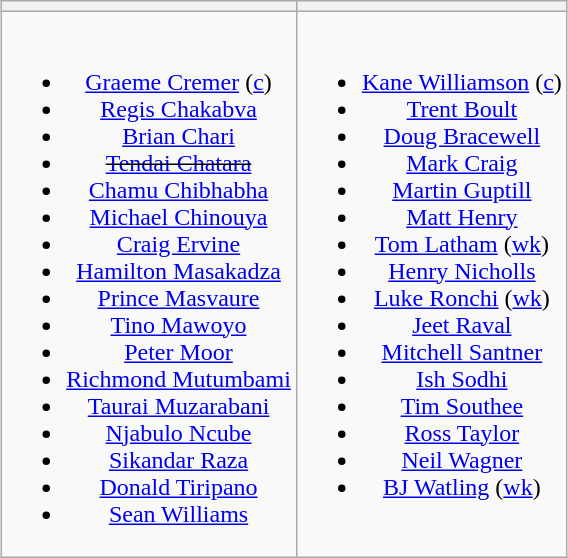<table class="wikitable" style="text-align:center; margin:0 auto">
<tr>
<th !style="width:50%"></th>
<th !style="width:50%"></th>
</tr>
<tr style="vertical-align:top">
<td><br><ul><li><a href='#'>Graeme Cremer</a> (<a href='#'>c</a>)</li><li><a href='#'>Regis Chakabva</a></li><li><a href='#'>Brian Chari</a></li><li><s><a href='#'>Tendai Chatara</a></s></li><li><a href='#'>Chamu Chibhabha</a></li><li><a href='#'>Michael Chinouya</a></li><li><a href='#'>Craig Ervine</a></li><li><a href='#'>Hamilton Masakadza</a></li><li><a href='#'>Prince Masvaure</a></li><li><a href='#'>Tino Mawoyo</a></li><li><a href='#'>Peter Moor</a></li><li><a href='#'>Richmond Mutumbami</a></li><li><a href='#'>Taurai Muzarabani</a></li><li><a href='#'>Njabulo Ncube</a></li><li><a href='#'>Sikandar Raza</a></li><li><a href='#'>Donald Tiripano</a></li><li><a href='#'>Sean Williams</a></li></ul></td>
<td><br><ul><li><a href='#'>Kane Williamson</a> (<a href='#'>c</a>)</li><li><a href='#'>Trent Boult</a></li><li><a href='#'>Doug Bracewell</a></li><li><a href='#'>Mark Craig</a></li><li><a href='#'>Martin Guptill</a></li><li><a href='#'>Matt Henry</a></li><li><a href='#'>Tom Latham</a> (<a href='#'>wk</a>)</li><li><a href='#'>Henry Nicholls</a></li><li><a href='#'>Luke Ronchi</a> (<a href='#'>wk</a>)</li><li><a href='#'>Jeet Raval</a></li><li><a href='#'>Mitchell Santner</a></li><li><a href='#'>Ish Sodhi</a></li><li><a href='#'>Tim Southee</a></li><li><a href='#'>Ross Taylor</a></li><li><a href='#'>Neil Wagner</a></li><li><a href='#'>BJ Watling</a> (<a href='#'>wk</a>)</li></ul></td>
</tr>
</table>
